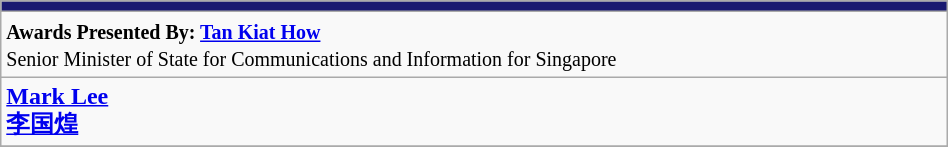<table class="wikitable" style="width:50%">
<tr bgcolor="#bebebe">
<td colspan=5 data-sort-value="ω" style="background-color:#191970; font-weight:bold; text-align:center;"></td>
</tr>
<tr>
<td><small><strong>Awards Presented By: <a href='#'>Tan Kiat How</a></strong> <br> Senior Minister of State for Communications and Information for Singapore</small></td>
</tr>
<tr>
<td><strong><a href='#'>Mark Lee<br>李国煌</a></strong></td>
</tr>
<tr>
</tr>
</table>
